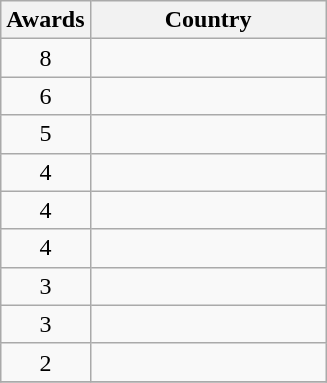<table class="wikitable" style="text-align:center;">
<tr>
<th scope="col" width="50">Awards</th>
<th scope="col" width="150">Country</th>
</tr>
<tr>
<td>8</td>
<td></td>
</tr>
<tr>
<td>6</td>
<td></td>
</tr>
<tr>
<td>5</td>
<td></td>
</tr>
<tr>
<td>4</td>
<td></td>
</tr>
<tr>
<td>4</td>
<td></td>
</tr>
<tr>
<td>4</td>
<td></td>
</tr>
<tr>
<td>3</td>
<td></td>
</tr>
<tr>
<td>3</td>
<td></td>
</tr>
<tr>
<td>2</td>
<td></td>
</tr>
<tr>
</tr>
</table>
